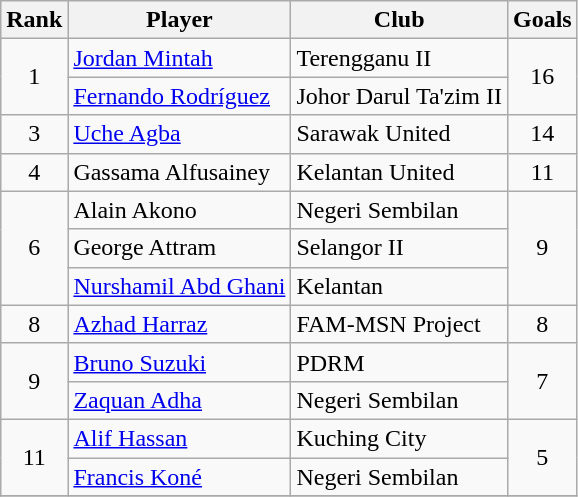<table class="wikitable" style="text-align:center">
<tr>
<th>Rank</th>
<th>Player</th>
<th>Club</th>
<th>Goals</th>
</tr>
<tr>
<td rowspan=2>1</td>
<td style="text-align:left;"> <a href='#'>Jordan Mintah</a></td>
<td style="text-align:left;">Terengganu II</td>
<td rowspan=2>16</td>
</tr>
<tr>
<td style="text-align:left;"> <a href='#'>Fernando Rodríguez</a></td>
<td style="text-align:left;">Johor Darul Ta'zim II</td>
</tr>
<tr>
<td>3</td>
<td style="text-align:left;"> <a href='#'>Uche Agba</a></td>
<td style="text-align:left;">Sarawak United</td>
<td>14</td>
</tr>
<tr>
<td rowspan=1>4</td>
<td style="text-align:left;"> Gassama Alfusainey</td>
<td style="text-align:left;">Kelantan United</td>
<td rowspan=1>11</td>
</tr>
<tr>
<td rowspan=3>6</td>
<td style="text-align:left;"> Alain Akono</td>
<td style="text-align:left;">Negeri Sembilan</td>
<td rowspan=3>9</td>
</tr>
<tr>
<td style="text-align:left;"> George Attram</td>
<td style="text-align:left;">Selangor II</td>
</tr>
<tr>
<td style="text-align:left;"> <a href='#'>Nurshamil Abd Ghani</a></td>
<td style="text-align:left;">Kelantan</td>
</tr>
<tr>
<td>8</td>
<td style="text-align:left;"> <a href='#'>Azhad Harraz</a></td>
<td style="text-align:left;">FAM-MSN Project</td>
<td>8</td>
</tr>
<tr>
<td rowspan=2>9</td>
<td style="text-align:left;"> <a href='#'>Bruno Suzuki</a></td>
<td style="text-align:left;">PDRM</td>
<td rowspan=2>7</td>
</tr>
<tr>
<td style="text-align:left;"> <a href='#'>Zaquan Adha</a></td>
<td style="text-align:left;">Negeri Sembilan</td>
</tr>
<tr>
<td rowspan=2>11</td>
<td style="text-align:left;"> <a href='#'>Alif Hassan</a></td>
<td style="text-align:left;">Kuching City</td>
<td rowspan=2>5</td>
</tr>
<tr>
<td style="text-align:left;"> <a href='#'>Francis Koné</a></td>
<td style="text-align:left;">Negeri Sembilan</td>
</tr>
<tr>
</tr>
</table>
